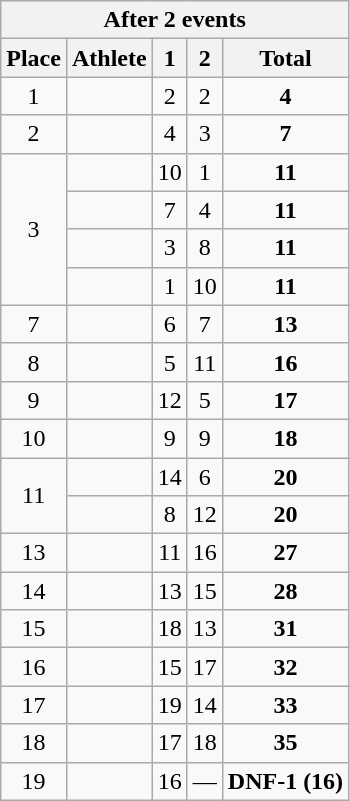<table class=wikitable style="text-align:center">
<tr>
<th colspan=5><strong>After 2 events</strong></th>
</tr>
<tr>
<th>Place</th>
<th>Athlete</th>
<th>1</th>
<th>2</th>
<th>Total</th>
</tr>
<tr>
<td>1</td>
<td align=left></td>
<td>2</td>
<td>2</td>
<td><strong>4</strong></td>
</tr>
<tr>
<td>2</td>
<td align=left></td>
<td>4</td>
<td>3</td>
<td><strong>7</strong></td>
</tr>
<tr>
<td rowspan=4>3</td>
<td align=left></td>
<td>10</td>
<td>1</td>
<td><strong>11</strong></td>
</tr>
<tr>
<td align=left></td>
<td>7</td>
<td>4</td>
<td><strong>11</strong></td>
</tr>
<tr>
<td align=left></td>
<td>3</td>
<td>8</td>
<td><strong>11</strong></td>
</tr>
<tr>
<td align=left></td>
<td>1</td>
<td>10</td>
<td><strong>11</strong></td>
</tr>
<tr>
<td>7</td>
<td align=left></td>
<td>6</td>
<td>7</td>
<td><strong>13</strong></td>
</tr>
<tr>
<td>8</td>
<td align=left></td>
<td>5</td>
<td>11</td>
<td><strong>16</strong></td>
</tr>
<tr>
<td>9</td>
<td align=left></td>
<td>12</td>
<td>5</td>
<td><strong>17</strong></td>
</tr>
<tr>
<td>10</td>
<td align=left></td>
<td>9</td>
<td>9</td>
<td><strong>18</strong></td>
</tr>
<tr>
<td rowspan=2>11</td>
<td align=left></td>
<td>14</td>
<td>6</td>
<td><strong>20</strong></td>
</tr>
<tr>
<td align=left></td>
<td>8</td>
<td>12</td>
<td><strong>20</strong></td>
</tr>
<tr>
<td>13</td>
<td align=left></td>
<td>11</td>
<td>16</td>
<td><strong>27</strong></td>
</tr>
<tr>
<td>14</td>
<td align=left></td>
<td>13</td>
<td>15</td>
<td><strong>28</strong></td>
</tr>
<tr>
<td>15</td>
<td align=left></td>
<td>18</td>
<td>13</td>
<td><strong>31</strong></td>
</tr>
<tr>
<td>16</td>
<td align=left></td>
<td>15</td>
<td>17</td>
<td><strong>32</strong></td>
</tr>
<tr>
<td>17</td>
<td align=left></td>
<td>19</td>
<td>14</td>
<td><strong>33</strong></td>
</tr>
<tr>
<td>18</td>
<td align=left></td>
<td>17</td>
<td>18</td>
<td><strong>35</strong></td>
</tr>
<tr>
<td>19</td>
<td align=left></td>
<td>16</td>
<td>—</td>
<td><strong>DNF-1 (16)</strong></td>
</tr>
</table>
